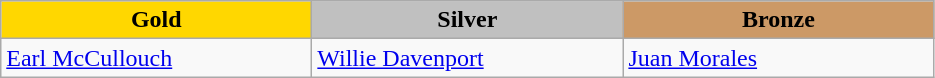<table class="wikitable" style="text-align:left">
<tr align="center">
<td width=200 bgcolor=gold><strong>Gold</strong></td>
<td width=200 bgcolor=silver><strong>Silver</strong></td>
<td width=200 bgcolor=CC9966><strong>Bronze</strong></td>
</tr>
<tr>
<td><a href='#'>Earl McCullouch</a><br><em></em></td>
<td><a href='#'>Willie Davenport</a><br><em></em></td>
<td><a href='#'>Juan Morales</a><br><em></em></td>
</tr>
</table>
